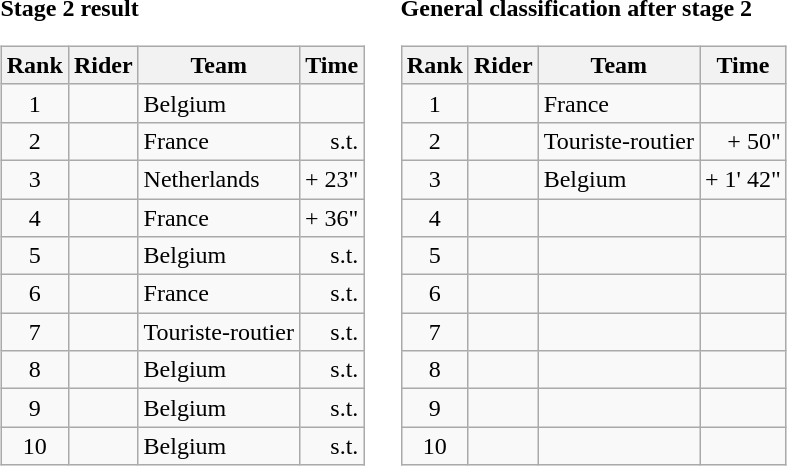<table>
<tr>
<td><strong>Stage 2 result</strong><br><table class="wikitable">
<tr>
<th scope="col">Rank</th>
<th scope="col">Rider</th>
<th scope="col">Team</th>
<th scope="col">Time</th>
</tr>
<tr>
<td style="text-align:center;">1</td>
<td></td>
<td>Belgium</td>
<td style="text-align:right;"></td>
</tr>
<tr>
<td style="text-align:center;">2</td>
<td></td>
<td>France</td>
<td style="text-align:right;">s.t.</td>
</tr>
<tr>
<td style="text-align:center;">3</td>
<td></td>
<td>Netherlands</td>
<td style="text-align:right;">+ 23"</td>
</tr>
<tr>
<td style="text-align:center;">4</td>
<td></td>
<td>France</td>
<td style="text-align:right;">+ 36"</td>
</tr>
<tr>
<td style="text-align:center;">5</td>
<td></td>
<td>Belgium</td>
<td style="text-align:right;">s.t.</td>
</tr>
<tr>
<td style="text-align:center;">6</td>
<td></td>
<td>France</td>
<td style="text-align:right;">s.t.</td>
</tr>
<tr>
<td style="text-align:center;">7</td>
<td></td>
<td>Touriste-routier</td>
<td style="text-align:right;">s.t.</td>
</tr>
<tr>
<td style="text-align:center;">8</td>
<td></td>
<td>Belgium</td>
<td style="text-align:right;">s.t.</td>
</tr>
<tr>
<td style="text-align:center;">9</td>
<td></td>
<td>Belgium</td>
<td style="text-align:right;">s.t.</td>
</tr>
<tr>
<td style="text-align:center;">10</td>
<td></td>
<td>Belgium</td>
<td style="text-align:right;">s.t.</td>
</tr>
</table>
</td>
<td></td>
<td><strong>General classification after stage 2</strong><br><table class="wikitable">
<tr>
<th scope="col">Rank</th>
<th scope="col">Rider</th>
<th scope="col">Team</th>
<th scope="col">Time</th>
</tr>
<tr>
<td style="text-align:center;">1</td>
<td></td>
<td>France</td>
<td style="text-align:right;"></td>
</tr>
<tr>
<td style="text-align:center;">2</td>
<td></td>
<td>Touriste-routier</td>
<td style="text-align:right;">+ 50"</td>
</tr>
<tr>
<td style="text-align:center;">3</td>
<td></td>
<td>Belgium</td>
<td style="text-align:right;">+ 1' 42"</td>
</tr>
<tr>
<td style="text-align:center;">4</td>
<td></td>
<td></td>
<td></td>
</tr>
<tr>
<td style="text-align:center;">5</td>
<td></td>
<td></td>
<td></td>
</tr>
<tr>
<td style="text-align:center;">6</td>
<td></td>
<td></td>
<td></td>
</tr>
<tr>
<td style="text-align:center;">7</td>
<td></td>
<td></td>
<td></td>
</tr>
<tr>
<td style="text-align:center;">8</td>
<td></td>
<td></td>
<td></td>
</tr>
<tr>
<td style="text-align:center;">9</td>
<td></td>
<td></td>
<td></td>
</tr>
<tr>
<td style="text-align:center;">10</td>
<td></td>
<td></td>
<td></td>
</tr>
</table>
</td>
</tr>
</table>
